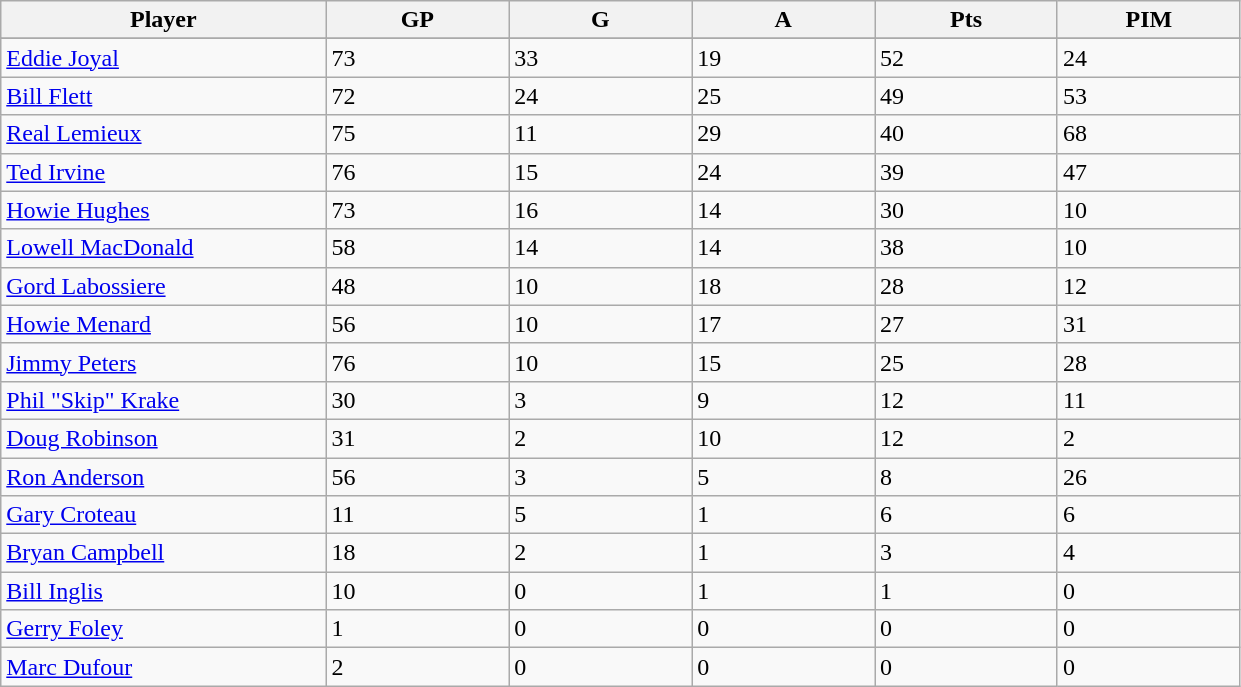<table class="wikitable sortable">
<tr>
<th bgcolor="#DDDDFF" width="16%">Player</th>
<th bgcolor="#DDDDFF" width="9%">GP</th>
<th bgcolor="#DDDDFF" width="9%">G</th>
<th bgcolor="#DDDDFF" width="9%">A</th>
<th bgcolor="#DDDDFF" width="9%">Pts</th>
<th bgcolor="#DDDDFF" width="9%">PIM</th>
</tr>
<tr align="center">
</tr>
<tr>
<td><a href='#'>Eddie Joyal</a></td>
<td>73</td>
<td>33</td>
<td>19</td>
<td>52</td>
<td>24</td>
</tr>
<tr>
<td><a href='#'>Bill Flett</a></td>
<td>72</td>
<td>24</td>
<td>25</td>
<td>49</td>
<td>53</td>
</tr>
<tr>
<td><a href='#'>Real Lemieux</a></td>
<td>75</td>
<td>11</td>
<td>29</td>
<td>40</td>
<td>68</td>
</tr>
<tr>
<td><a href='#'>Ted Irvine</a></td>
<td>76</td>
<td>15</td>
<td>24</td>
<td>39</td>
<td>47</td>
</tr>
<tr>
<td><a href='#'>Howie Hughes</a></td>
<td>73</td>
<td>16</td>
<td>14</td>
<td>30</td>
<td>10</td>
</tr>
<tr>
<td><a href='#'>Lowell MacDonald</a></td>
<td>58</td>
<td>14</td>
<td>14</td>
<td>38</td>
<td>10</td>
</tr>
<tr>
<td><a href='#'>Gord Labossiere</a></td>
<td>48</td>
<td>10</td>
<td>18</td>
<td>28</td>
<td>12</td>
</tr>
<tr>
<td><a href='#'>Howie Menard</a></td>
<td>56</td>
<td>10</td>
<td>17</td>
<td>27</td>
<td>31</td>
</tr>
<tr>
<td><a href='#'>Jimmy Peters</a></td>
<td>76</td>
<td>10</td>
<td>15</td>
<td>25</td>
<td>28</td>
</tr>
<tr>
<td><a href='#'>Phil "Skip" Krake</a></td>
<td>30</td>
<td>3</td>
<td>9</td>
<td>12</td>
<td>11</td>
</tr>
<tr>
<td><a href='#'>Doug Robinson</a></td>
<td>31</td>
<td>2</td>
<td>10</td>
<td>12</td>
<td>2</td>
</tr>
<tr>
<td><a href='#'>Ron Anderson</a></td>
<td>56</td>
<td>3</td>
<td>5</td>
<td>8</td>
<td>26</td>
</tr>
<tr>
<td><a href='#'>Gary Croteau</a></td>
<td>11</td>
<td>5</td>
<td>1</td>
<td>6</td>
<td>6</td>
</tr>
<tr>
<td><a href='#'>Bryan Campbell</a></td>
<td>18</td>
<td>2</td>
<td>1</td>
<td>3</td>
<td>4</td>
</tr>
<tr>
<td><a href='#'>Bill Inglis</a></td>
<td>10</td>
<td>0</td>
<td>1</td>
<td>1</td>
<td>0</td>
</tr>
<tr>
<td><a href='#'>Gerry Foley</a></td>
<td>1</td>
<td>0</td>
<td>0</td>
<td>0</td>
<td>0</td>
</tr>
<tr>
<td><a href='#'>Marc Dufour</a></td>
<td>2</td>
<td>0</td>
<td>0</td>
<td>0</td>
<td>0</td>
</tr>
</table>
